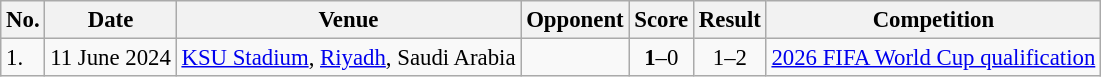<table class="wikitable" style="font-size:95%;">
<tr>
<th>No.</th>
<th>Date</th>
<th>Venue</th>
<th>Opponent</th>
<th>Score</th>
<th>Result</th>
<th>Competition</th>
</tr>
<tr>
<td>1.</td>
<td>11 June 2024</td>
<td><a href='#'>KSU Stadium</a>, <a href='#'>Riyadh</a>, Saudi Arabia</td>
<td></td>
<td align=center><strong>1</strong>–0</td>
<td align=center>1–2</td>
<td><a href='#'>2026 FIFA World Cup qualification</a></td>
</tr>
</table>
